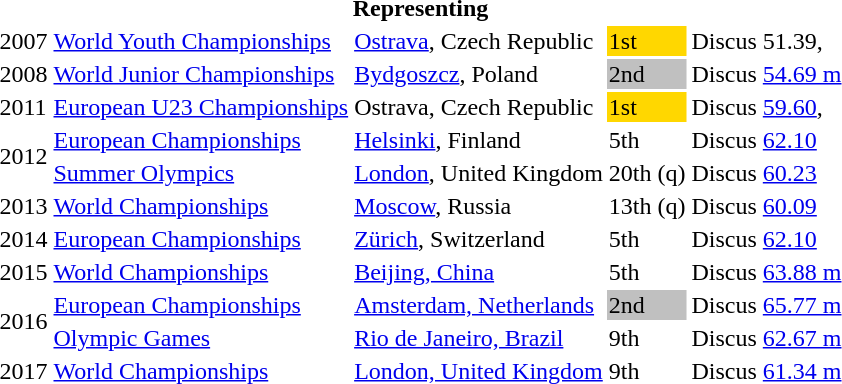<table>
<tr>
<th colspan="6">Representing </th>
</tr>
<tr>
<td>2007</td>
<td><a href='#'>World Youth Championships</a></td>
<td><a href='#'>Ostrava</a>, Czech Republic</td>
<td style="background:gold">1st</td>
<td>Discus</td>
<td>51.39, <strong></strong></td>
</tr>
<tr>
<td>2008</td>
<td><a href='#'>World Junior Championships</a></td>
<td><a href='#'>Bydgoszcz</a>, Poland</td>
<td style="background:silver">2nd</td>
<td>Discus</td>
<td><a href='#'>54.69 m</a></td>
</tr>
<tr>
<td>2011</td>
<td><a href='#'>European U23 Championships</a></td>
<td>Ostrava, Czech Republic</td>
<td style="background:gold">1st</td>
<td>Discus</td>
<td><a href='#'>59.60</a>, <strong></strong></td>
</tr>
<tr>
<td rowspan="2">2012</td>
<td><a href='#'>European Championships</a></td>
<td><a href='#'>Helsinki</a>, Finland</td>
<td>5th</td>
<td>Discus</td>
<td><a href='#'>62.10</a></td>
</tr>
<tr>
<td><a href='#'>Summer Olympics</a></td>
<td><a href='#'>London</a>, United Kingdom</td>
<td>20th (q)</td>
<td>Discus</td>
<td><a href='#'>60.23</a></td>
</tr>
<tr>
<td>2013</td>
<td><a href='#'>World Championships</a></td>
<td><a href='#'>Moscow</a>, Russia</td>
<td>13th (q)</td>
<td>Discus</td>
<td><a href='#'>60.09</a></td>
</tr>
<tr>
<td>2014</td>
<td><a href='#'>European Championships</a></td>
<td><a href='#'>Zürich</a>, Switzerland</td>
<td>5th</td>
<td>Discus</td>
<td><a href='#'>62.10</a></td>
</tr>
<tr>
<td>2015</td>
<td><a href='#'>World Championships</a></td>
<td><a href='#'>Beijing, China</a></td>
<td>5th</td>
<td>Discus</td>
<td><a href='#'>63.88 m</a></td>
</tr>
<tr>
<td rowspan=2>2016</td>
<td><a href='#'>European Championships</a></td>
<td><a href='#'>Amsterdam, Netherlands</a></td>
<td bgcolor=silver>2nd</td>
<td>Discus</td>
<td><a href='#'>65.77 m</a></td>
</tr>
<tr>
<td><a href='#'>Olympic Games</a></td>
<td><a href='#'>Rio de Janeiro, Brazil</a></td>
<td>9th</td>
<td>Discus</td>
<td><a href='#'>62.67 m</a></td>
</tr>
<tr>
<td>2017</td>
<td><a href='#'>World Championships</a></td>
<td><a href='#'>London, United Kingdom</a></td>
<td>9th</td>
<td>Discus</td>
<td><a href='#'>61.34 m</a></td>
</tr>
</table>
